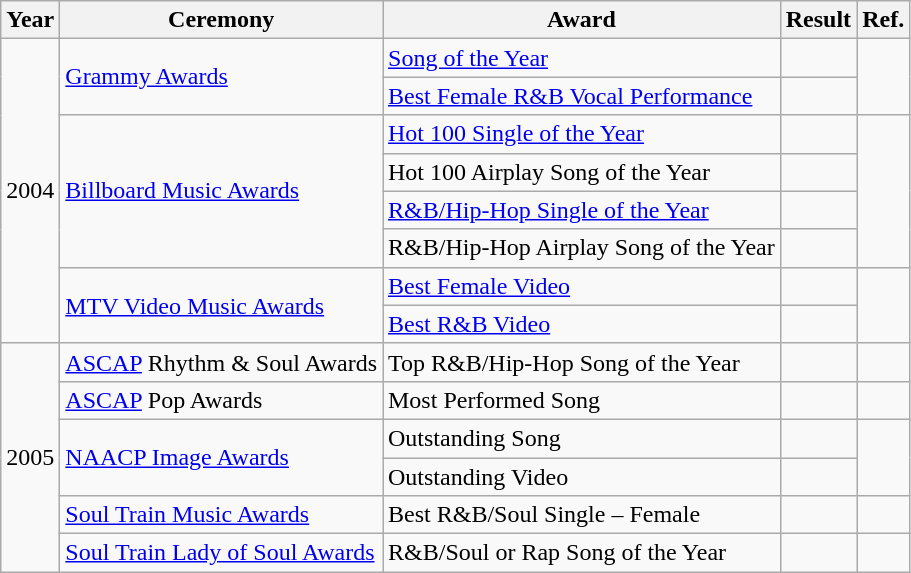<table class="wikitable plainrowheaders">
<tr>
<th scope="col">Year</th>
<th scope="col">Ceremony</th>
<th scope="col">Award</th>
<th scope="col">Result</th>
<th scope="col">Ref.</th>
</tr>
<tr>
<td rowspan="8">2004</td>
<td rowspan="2"><a href='#'>Grammy Awards</a></td>
<td><a href='#'>Song of the Year</a></td>
<td></td>
<td rowspan="2"></td>
</tr>
<tr>
<td><a href='#'>Best Female R&B Vocal Performance</a></td>
<td></td>
</tr>
<tr>
<td rowspan="4"><a href='#'>Billboard Music Awards</a></td>
<td><a href='#'>Hot 100 Single of the Year</a></td>
<td></td>
<td rowspan="4"></td>
</tr>
<tr>
<td>Hot 100 Airplay Song of the Year</td>
<td></td>
</tr>
<tr>
<td><a href='#'>R&B/Hip-Hop Single of the Year</a></td>
<td></td>
</tr>
<tr>
<td>R&B/Hip-Hop Airplay Song of the Year</td>
<td></td>
</tr>
<tr>
<td rowspan="2"><a href='#'>MTV Video Music Awards</a></td>
<td><a href='#'>Best Female Video</a></td>
<td></td>
<td rowspan="2"></td>
</tr>
<tr>
<td><a href='#'>Best R&B Video</a></td>
<td></td>
</tr>
<tr>
<td rowspan="6">2005</td>
<td rowspan="1"><a href='#'>ASCAP</a> Rhythm & Soul Awards</td>
<td>Top R&B/Hip-Hop Song of the Year</td>
<td></td>
<td rowspan="1"></td>
</tr>
<tr>
<td rowspan="1"><a href='#'>ASCAP</a> Pop Awards</td>
<td>Most Performed Song</td>
<td></td>
<td rowspan="1"></td>
</tr>
<tr>
<td rowspan="2"><a href='#'>NAACP Image Awards</a></td>
<td>Outstanding Song</td>
<td></td>
<td rowspan="2"></td>
</tr>
<tr>
<td>Outstanding Video</td>
<td></td>
</tr>
<tr>
<td rowspan="1"><a href='#'>Soul Train Music Awards</a></td>
<td>Best R&B/Soul Single – Female</td>
<td></td>
<td rowspan="1"></td>
</tr>
<tr>
<td rowspan="1"><a href='#'>Soul Train Lady of Soul Awards</a></td>
<td>R&B/Soul or Rap Song of the Year</td>
<td></td>
<td rowspan="1"></td>
</tr>
</table>
